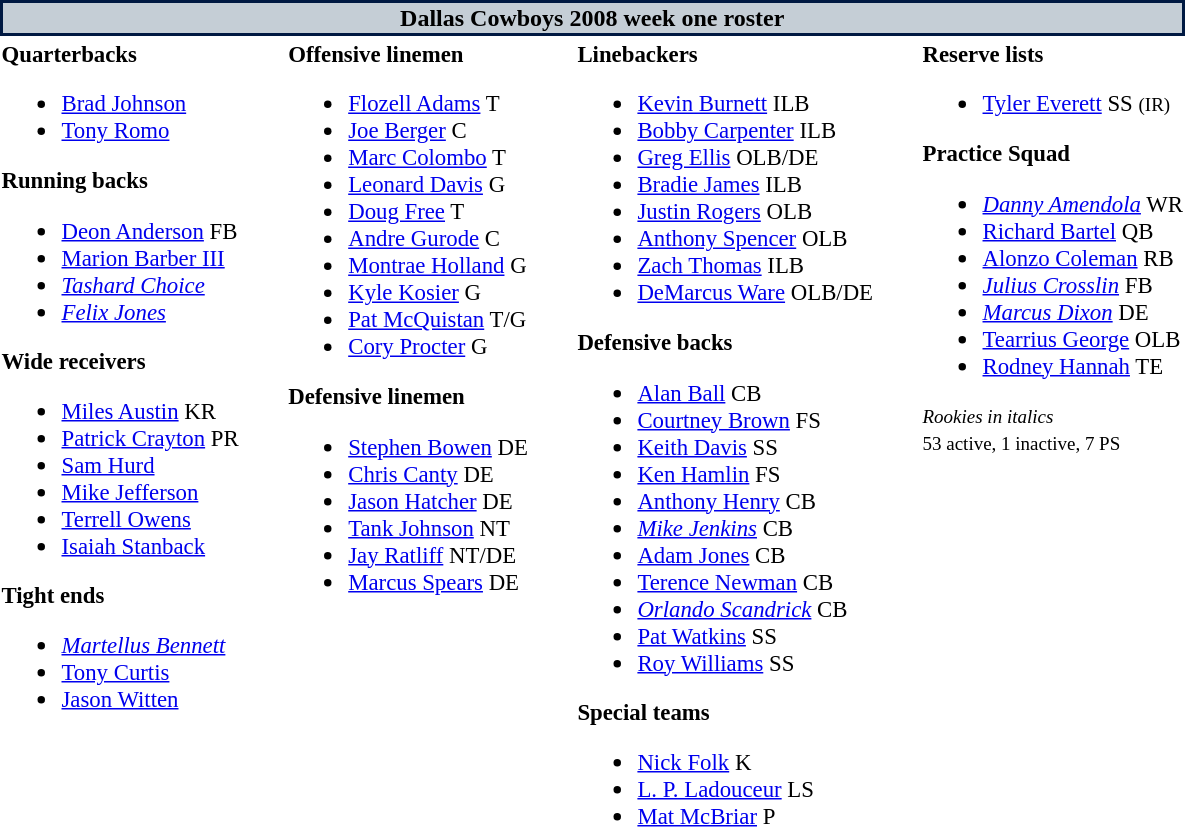<table class="toccolours" style="text-align: left;">
<tr>
<th colspan="7" style="background:#c5ced6; color:black; border: 2px solid #001942; text-align: center;">Dallas Cowboys 2008 week one roster</th>
</tr>
<tr>
<td style="font-size: 95%;" valign="top"><strong>Quarterbacks</strong><br><ul><li> <a href='#'>Brad Johnson</a></li><li> <a href='#'>Tony Romo</a></li></ul><strong>Running backs</strong><ul><li> <a href='#'>Deon Anderson</a> FB</li><li> <a href='#'>Marion Barber III</a></li><li> <em><a href='#'>Tashard Choice</a></em></li><li> <em><a href='#'>Felix Jones</a></em></li></ul><strong>Wide receivers</strong><ul><li> <a href='#'>Miles Austin</a> KR</li><li> <a href='#'>Patrick Crayton</a> PR</li><li> <a href='#'>Sam Hurd</a></li><li> <a href='#'>Mike Jefferson</a></li><li> <a href='#'>Terrell Owens</a></li><li> <a href='#'>Isaiah Stanback</a></li></ul><strong>Tight ends</strong><ul><li> <em><a href='#'>Martellus Bennett</a></em></li><li> <a href='#'>Tony Curtis</a></li><li> <a href='#'>Jason Witten</a></li></ul></td>
<td style="width: 25px;"></td>
<td style="font-size: 95%;" valign="top"><strong>Offensive linemen</strong><br><ul><li> <a href='#'>Flozell Adams</a> T</li><li> <a href='#'>Joe Berger</a> C</li><li> <a href='#'>Marc Colombo</a> T</li><li> <a href='#'>Leonard Davis</a> G</li><li> <a href='#'>Doug Free</a> T</li><li> <a href='#'>Andre Gurode</a> C</li><li> <a href='#'>Montrae Holland</a> G</li><li> <a href='#'>Kyle Kosier</a> G</li><li> <a href='#'>Pat McQuistan</a> T/G</li><li> <a href='#'>Cory Procter</a> G</li></ul><strong>Defensive linemen</strong><ul><li> <a href='#'>Stephen Bowen</a> DE</li><li> <a href='#'>Chris Canty</a> DE</li><li> <a href='#'>Jason Hatcher</a> DE</li><li> <a href='#'>Tank Johnson</a> NT</li><li> <a href='#'>Jay Ratliff</a> NT/DE</li><li> <a href='#'>Marcus Spears</a> DE</li></ul></td>
<td style="width: 25px;"></td>
<td style="font-size: 95%;" valign="top"><strong>Linebackers</strong><br><ul><li> <a href='#'>Kevin Burnett</a> ILB</li><li> <a href='#'>Bobby Carpenter</a> ILB</li><li> <a href='#'>Greg Ellis</a> OLB/DE</li><li> <a href='#'>Bradie James</a> ILB</li><li> <a href='#'>Justin Rogers</a> OLB</li><li> <a href='#'>Anthony Spencer</a> OLB</li><li> <a href='#'>Zach Thomas</a> ILB</li><li> <a href='#'>DeMarcus Ware</a> OLB/DE</li></ul><strong>Defensive backs</strong><ul><li> <a href='#'>Alan Ball</a> CB</li><li> <a href='#'>Courtney Brown</a> FS</li><li> <a href='#'>Keith Davis</a> SS</li><li> <a href='#'>Ken Hamlin</a> FS</li><li> <a href='#'>Anthony Henry</a> CB</li><li> <em><a href='#'>Mike Jenkins</a></em> CB</li><li> <a href='#'>Adam Jones</a> CB</li><li> <a href='#'>Terence Newman</a> CB</li><li> <em><a href='#'>Orlando Scandrick</a></em> CB</li><li> <a href='#'>Pat Watkins</a> SS</li><li> <a href='#'>Roy Williams</a> SS</li></ul><strong>Special teams</strong><ul><li> <a href='#'>Nick Folk</a> K</li><li> <a href='#'>L. P. Ladouceur</a> LS</li><li> <a href='#'>Mat McBriar</a> P</li></ul></td>
<td style="width: 25px;"></td>
<td style="font-size: 95%;" valign="top"><strong>Reserve lists</strong><br><ul><li> <a href='#'>Tyler Everett</a> SS <small>(IR)</small> </li></ul><strong>Practice Squad</strong><ul><li> <em><a href='#'>Danny Amendola</a></em> WR</li><li> <a href='#'>Richard Bartel</a> QB</li><li> <a href='#'>Alonzo Coleman</a> RB</li><li> <em><a href='#'>Julius Crosslin</a></em> FB</li><li> <em><a href='#'>Marcus Dixon</a></em> DE</li><li> <a href='#'>Tearrius George</a> OLB</li><li> <a href='#'>Rodney Hannah</a> TE</li></ul><small><em>Rookies in italics</em><br></small>
<small>53 active, 1 inactive, 7 PS</small></td>
</tr>
<tr>
</tr>
</table>
